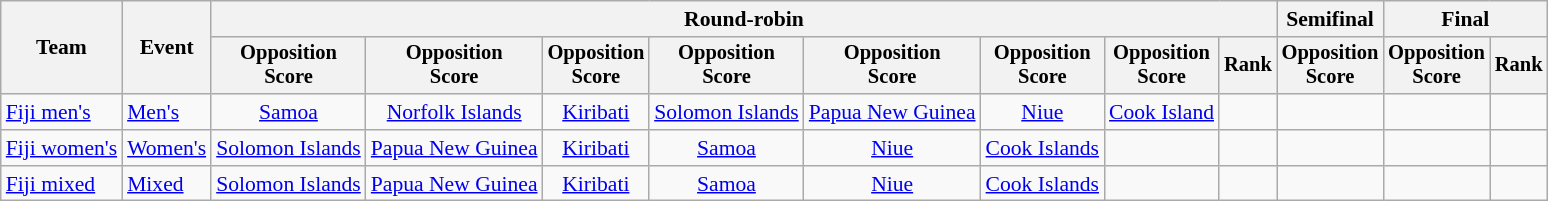<table class=wikitable style=font-size:90%;text-align:center>
<tr>
<th rowspan=2>Team</th>
<th rowspan=2>Event</th>
<th colspan=8>Round-robin</th>
<th>Semifinal</th>
<th colspan=2>Final</th>
</tr>
<tr style=font-size:95%>
<th>Opposition<br>Score</th>
<th>Opposition<br>Score</th>
<th>Opposition<br>Score</th>
<th>Opposition<br>Score</th>
<th>Opposition<br>Score</th>
<th>Opposition<br>Score</th>
<th>Opposition<br>Score</th>
<th>Rank</th>
<th>Opposition<br>Score</th>
<th>Opposition<br>Score</th>
<th>Rank</th>
</tr>
<tr>
<td align=left><a href='#'>Fiji men's</a></td>
<td align=left><a href='#'>Men's</a></td>
<td> <a href='#'>Samoa</a><br></td>
<td> <a href='#'>Norfolk Islands</a><br></td>
<td> <a href='#'>Kiribati</a><br></td>
<td> <a href='#'>Solomon Islands</a><br></td>
<td> <a href='#'>Papua New Guinea</a><br></td>
<td> <a href='#'>Niue</a><br></td>
<td> <a href='#'>Cook Island</a><br></td>
<td></td>
<td></td>
<td></td>
<td></td>
</tr>
<tr>
<td align=left><a href='#'>Fiji women's </a></td>
<td align=left><a href='#'>Women's</a></td>
<td> <a href='#'>Solomon Islands</a><br></td>
<td> <a href='#'>Papua New Guinea</a><br></td>
<td> <a href='#'>Kiribati</a><br></td>
<td> <a href='#'>Samoa</a><br></td>
<td> <a href='#'>Niue</a><br></td>
<td> <a href='#'>Cook Islands</a><br></td>
<td></td>
<td></td>
<td></td>
<td></td>
<td></td>
</tr>
<tr>
<td align=left><a href='#'>Fiji mixed</a></td>
<td align=left><a href='#'>Mixed</a></td>
<td> <a href='#'>Solomon Islands</a><br></td>
<td> <a href='#'>Papua New Guinea</a><br></td>
<td> <a href='#'>Kiribati</a><br></td>
<td> <a href='#'>Samoa</a><br></td>
<td> <a href='#'>Niue</a><br></td>
<td> <a href='#'>Cook Islands</a><br></td>
<td></td>
<td></td>
<td></td>
<td></td>
<td></td>
</tr>
</table>
